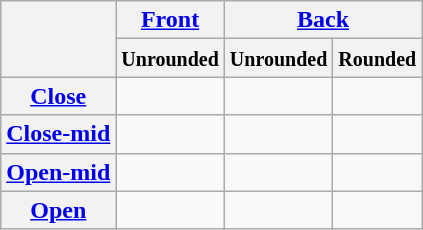<table class="wikitable">
<tr align=center>
<th rowspan="2"></th>
<th colspan="1"><a href='#'>Front</a></th>
<th colspan="2"><a href='#'>Back</a></th>
</tr>
<tr align=center>
<th><small>Unrounded</small></th>
<th><small>Unrounded</small></th>
<th><small>Rounded</small></th>
</tr>
<tr align=center>
<th><a href='#'>Close</a></th>
<td></td>
<td></td>
<td></td>
</tr>
<tr align=center>
<th><a href='#'>Close-mid</a></th>
<td></td>
<td></td>
<td></td>
</tr>
<tr align=center>
<th><a href='#'>Open-mid</a></th>
<td></td>
<td></td>
<td></td>
</tr>
<tr align=center>
<th><a href='#'>Open</a></th>
<td></td>
<td></td>
<td></td>
</tr>
</table>
